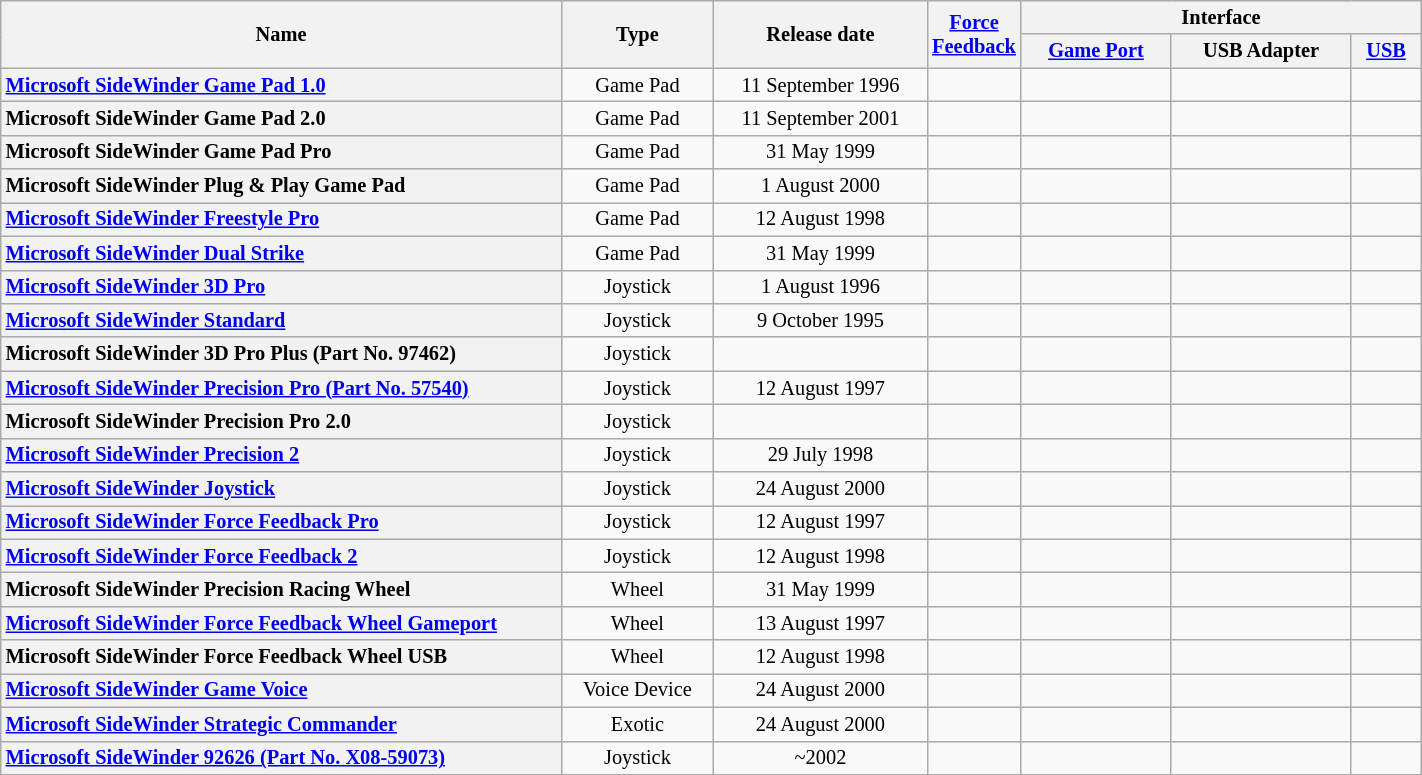<table class="wikitable sortable" style="text-align: center; width: 75%; font-size: 85%;">
<tr>
<th rowspan="2" style="width:27em">Name</th>
<th rowspan="2" style="width:7em">Type</th>
<th rowspan="2" style="width:10em">Release date</th>
<th rowspan="2" style="width:3%;"><a href='#'>Force Feedback</a></th>
<th colspan="3">Interface</th>
</tr>
<tr>
<th><a href='#'>Game Port</a></th>
<th>USB Adapter</th>
<th><a href='#'>USB</a></th>
</tr>
<tr>
<th style="text-align:left;"><a href='#'>Microsoft SideWinder Game Pad 1.0</a></th>
<td>Game Pad</td>
<td>11 September 1996</td>
<td></td>
<td></td>
<td></td>
<td></td>
</tr>
<tr>
<th style="text-align:left;">Microsoft SideWinder Game Pad 2.0</th>
<td>Game Pad</td>
<td>11 September 2001</td>
<td></td>
<td></td>
<td></td>
<td></td>
</tr>
<tr>
<th style="text-align:left;">Microsoft SideWinder Game Pad Pro</th>
<td>Game Pad</td>
<td>31 May 1999</td>
<td></td>
<td></td>
<td></td>
<td></td>
</tr>
<tr>
<th style="text-align:left;">Microsoft SideWinder Plug & Play Game Pad</th>
<td>Game Pad</td>
<td>1 August 2000</td>
<td></td>
<td></td>
<td></td>
<td></td>
</tr>
<tr>
<th style="text-align:left;"><a href='#'>Microsoft SideWinder Freestyle Pro</a></th>
<td>Game Pad</td>
<td>12 August 1998</td>
<td></td>
<td></td>
<td></td>
<td></td>
</tr>
<tr>
<th style="text-align:left;"><a href='#'>Microsoft SideWinder Dual Strike</a></th>
<td>Game Pad</td>
<td>31 May 1999</td>
<td></td>
<td></td>
<td></td>
<td></td>
</tr>
<tr>
<th style="text-align:left;"><a href='#'>Microsoft SideWinder 3D Pro</a></th>
<td>Joystick</td>
<td>1 August 1996</td>
<td></td>
<td></td>
<td></td>
<td></td>
</tr>
<tr>
<th style="text-align:left;"><a href='#'>Microsoft SideWinder Standard</a></th>
<td>Joystick</td>
<td>9 October 1995</td>
<td></td>
<td></td>
<td></td>
<td></td>
</tr>
<tr>
<th style="text-align:left;">Microsoft SideWinder 3D Pro Plus (Part No. 97462)</th>
<td>Joystick</td>
<td></td>
<td></td>
<td></td>
<td></td>
<td></td>
</tr>
<tr>
<th style="text-align:left;"><a href='#'>Microsoft SideWinder Precision Pro (Part No. 57540)</a></th>
<td>Joystick</td>
<td>12 August 1997</td>
<td></td>
<td></td>
<td></td>
<td></td>
</tr>
<tr>
<th style="text-align:left;">Microsoft SideWinder Precision Pro 2.0</th>
<td>Joystick</td>
<td></td>
<td></td>
<td></td>
<td></td>
<td></td>
</tr>
<tr>
<th style="text-align:left;"><a href='#'>Microsoft SideWinder Precision 2</a></th>
<td>Joystick</td>
<td>29 July 1998</td>
<td></td>
<td></td>
<td></td>
<td></td>
</tr>
<tr>
<th style="text-align:left;"><a href='#'>Microsoft SideWinder Joystick</a></th>
<td>Joystick</td>
<td>24 August 2000</td>
<td></td>
<td></td>
<td></td>
<td></td>
</tr>
<tr>
<th style="text-align:left;"><a href='#'>Microsoft SideWinder Force Feedback Pro</a></th>
<td>Joystick</td>
<td>12 August 1997</td>
<td></td>
<td></td>
<td></td>
<td></td>
</tr>
<tr>
<th style="text-align:left;"><a href='#'>Microsoft SideWinder Force Feedback 2</a></th>
<td>Joystick</td>
<td>12 August 1998</td>
<td></td>
<td></td>
<td></td>
<td></td>
</tr>
<tr>
<th style="text-align:left;">Microsoft SideWinder Precision Racing Wheel</th>
<td>Wheel</td>
<td>31 May 1999</td>
<td></td>
<td></td>
<td></td>
<td></td>
</tr>
<tr>
<th style="text-align:left;"><a href='#'>Microsoft SideWinder Force Feedback Wheel Gameport</a></th>
<td>Wheel</td>
<td>13 August 1997</td>
<td></td>
<td></td>
<td></td>
<td></td>
</tr>
<tr>
<th style="text-align:left;">Microsoft SideWinder Force Feedback Wheel USB</th>
<td>Wheel</td>
<td>12 August 1998</td>
<td></td>
<td></td>
<td></td>
<td></td>
</tr>
<tr>
<th style="text-align:left;"><a href='#'>Microsoft SideWinder Game Voice</a></th>
<td>Voice Device</td>
<td>24 August 2000</td>
<td></td>
<td></td>
<td></td>
<td></td>
</tr>
<tr>
<th style="text-align:left;"><a href='#'>Microsoft SideWinder Strategic Commander</a></th>
<td>Exotic</td>
<td>24 August 2000</td>
<td></td>
<td></td>
<td></td>
<td></td>
</tr>
<tr>
<th style="text-align:left;"><a href='#'>Microsoft SideWinder 92626 (Part No. X08-59073)</a></th>
<td>Joystick</td>
<td>~2002</td>
<td></td>
<td></td>
<td></td>
<td></td>
</tr>
</table>
